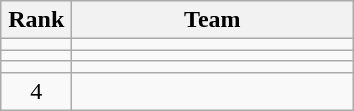<table class="wikitable" style="text-align: center;">
<tr>
<th width=40>Rank</th>
<th width=180>Team</th>
</tr>
<tr align=center>
<td></td>
<td style="text-align:left;"></td>
</tr>
<tr align=center>
<td></td>
<td style="text-align:left;"></td>
</tr>
<tr align=center>
<td></td>
<td style="text-align:left;"></td>
</tr>
<tr align=center>
<td>4</td>
<td style="text-align:left;"></td>
</tr>
</table>
